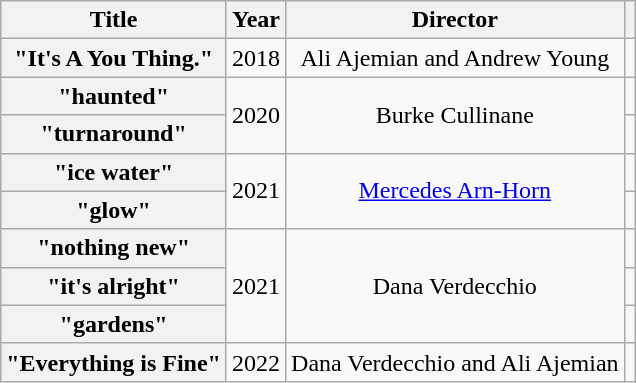<table class="wikitable plainrowheaders" style="text-align:center;">
<tr>
<th>Title</th>
<th>Year</th>
<th>Director</th>
<th></th>
</tr>
<tr>
<th scope="row">"It's A You Thing."</th>
<td>2018</td>
<td>Ali Ajemian and Andrew Young</td>
<td></td>
</tr>
<tr>
<th scope="row">"haunted"</th>
<td rowspan="2">2020</td>
<td rowspan="2">Burke Cullinane</td>
<td></td>
</tr>
<tr>
<th scope="row">"turnaround"</th>
<td></td>
</tr>
<tr>
<th scope="row">"ice water"</th>
<td rowspan="2">2021</td>
<td rowspan="2"><a href='#'>Mercedes Arn-Horn</a></td>
<td></td>
</tr>
<tr>
<th scope="row">"glow"</th>
<td></td>
</tr>
<tr>
<th scope="row">"nothing new"</th>
<td rowspan="3">2021</td>
<td rowspan="3">Dana Verdecchio</td>
<td></td>
</tr>
<tr>
<th scope="row">"it's alright"</th>
<td></td>
</tr>
<tr>
<th scope="row">"gardens"</th>
<td></td>
</tr>
<tr>
<th>"Everything is Fine"</th>
<td>2022</td>
<td>Dana Verdecchio and Ali Ajemian</td>
<td></td>
</tr>
</table>
